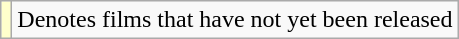<table class="wikitable">
<tr>
<td style="background:#ffc;"></td>
<td>Denotes films that have not yet been released</td>
</tr>
</table>
